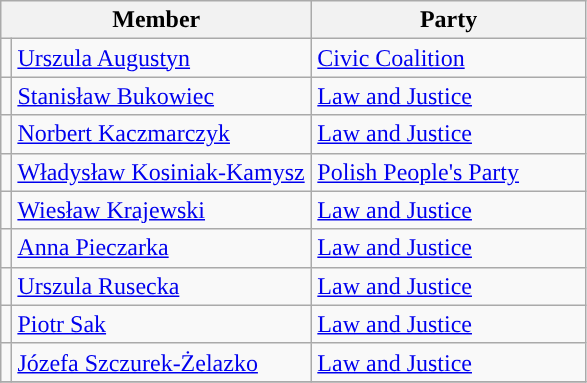<table class="wikitable">
<tr>
<th width=200px colspan=2>Member</th>
<th width=175px>Party</th>
</tr>
<tr>
<td style="background-color: "></td>
<td><a href='#'>Urszula Augustyn</a></td>
<td><a href='#'>Civic Coalition</a></td>
</tr>
<tr>
<td style="background-color: "></td>
<td><a href='#'>Stanisław Bukowiec</a></td>
<td><a href='#'>Law and Justice</a></td>
</tr>
<tr>
<td style="background-color: "></td>
<td><a href='#'>Norbert Kaczmarczyk</a></td>
<td><a href='#'>Law and Justice</a></td>
</tr>
<tr>
<td style="background-color: "></td>
<td><a href='#'>Władysław Kosiniak-Kamysz</a></td>
<td><a href='#'>Polish People's Party</a></td>
</tr>
<tr>
<td style="background-color: "></td>
<td><a href='#'>Wiesław Krajewski</a></td>
<td><a href='#'>Law and Justice</a></td>
</tr>
<tr>
<td style="background-color: "></td>
<td><a href='#'>Anna Pieczarka</a></td>
<td><a href='#'>Law and Justice</a></td>
</tr>
<tr>
<td style="background-color: "></td>
<td><a href='#'>Urszula Rusecka</a></td>
<td><a href='#'>Law and Justice</a></td>
</tr>
<tr>
<td style="background-color: "></td>
<td><a href='#'>Piotr Sak</a></td>
<td><a href='#'>Law and Justice</a></td>
</tr>
<tr>
<td style="background-color: "></td>
<td><a href='#'>Józefa Szczurek-Żelazko</a></td>
<td><a href='#'>Law and Justice</a></td>
</tr>
<tr>
</tr>
</table>
